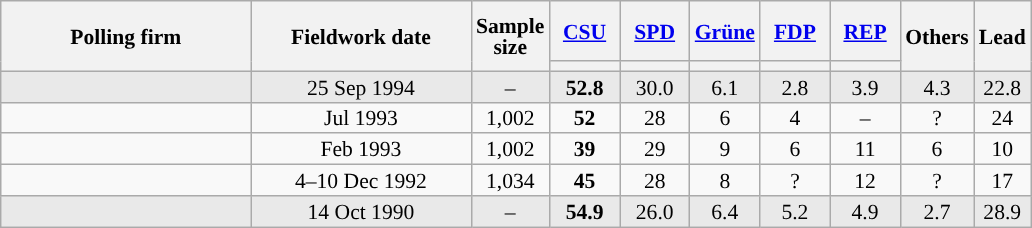<table class="wikitable sortable" style="text-align:center;font-size:90%;line-height:14px;">
<tr style="height:40px;">
<th style="width:160px;" rowspan="2">Polling firm</th>
<th style="width:140px;" rowspan="2">Fieldwork date</th>
<th style="width:35px;" rowspan="2">Sample<br>size</th>
<th class="unsortable" style="width:40px;"><a href='#'>CSU</a></th>
<th class="unsortable" style="width:40px;"><a href='#'>SPD</a></th>
<th class="unsortable" style="width:40px;"><a href='#'>Grüne</a></th>
<th class="unsortable" style="width:40px;"><a href='#'>FDP</a></th>
<th class="unsortable" style="width:40px;"><a href='#'>REP</a></th>
<th class="unsortable" style="width:40px;" rowspan="2">Others</th>
<th style="width:30px;" rowspan="2">Lead</th>
</tr>
<tr>
<th style="background:"></th>
<th style="background:"></th>
<th style="background:"></th>
<th style="background:"></th>
<th style="background:"></th>
</tr>
<tr style="background:#E9E9E9;">
<td></td>
<td data-sort-value="1994-09-25">25 Sep 1994</td>
<td>–</td>
<td><strong>52.8</strong></td>
<td>30.0</td>
<td>6.1</td>
<td>2.8</td>
<td>3.9</td>
<td>4.3</td>
<td style="background:">22.8</td>
</tr>
<tr>
<td></td>
<td data-sort-value="1993-08-19">Jul 1993</td>
<td>1,002</td>
<td><strong>52</strong></td>
<td>28</td>
<td>6</td>
<td>4</td>
<td>–</td>
<td>?</td>
<td style="background:">24</td>
</tr>
<tr>
<td></td>
<td data-sort-value="1993-02-22">Feb 1993</td>
<td>1,002</td>
<td><strong>39</strong></td>
<td>29</td>
<td>9</td>
<td>6</td>
<td>11</td>
<td>6</td>
<td style="background:">10</td>
</tr>
<tr>
<td></td>
<td data-sort-value="1992-12-31">4–10 Dec 1992</td>
<td>1,034</td>
<td><strong>45</strong></td>
<td>28</td>
<td>8</td>
<td>?</td>
<td>12</td>
<td>?</td>
<td style="background:">17</td>
</tr>
<tr style="background:#E9E9E9;">
<td></td>
<td data-sort-value="1990-10-14">14 Oct 1990</td>
<td>–</td>
<td><strong>54.9</strong></td>
<td>26.0</td>
<td>6.4</td>
<td>5.2</td>
<td>4.9</td>
<td>2.7</td>
<td style="background:">28.9</td>
</tr>
</table>
